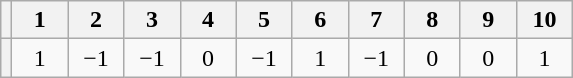<table class="wikitable" colwidth="2em" style="text-align:center">
<tr>
<th></th>
<th style="width: 30px;">1</th>
<th style="width: 30px;">2</th>
<th style="width: 30px;">3</th>
<th style="width: 30px;">4</th>
<th style="width: 30px;">5</th>
<th style="width: 30px;">6</th>
<th style="width: 30px;">7</th>
<th style="width: 30px;">8</th>
<th style="width: 30px;">9</th>
<th style="width: 30px;">10</th>
</tr>
<tr>
<th></th>
<td>1</td>
<td>−1</td>
<td>−1</td>
<td>0</td>
<td>−1</td>
<td>1</td>
<td>−1</td>
<td>0</td>
<td>0</td>
<td>1</td>
</tr>
</table>
